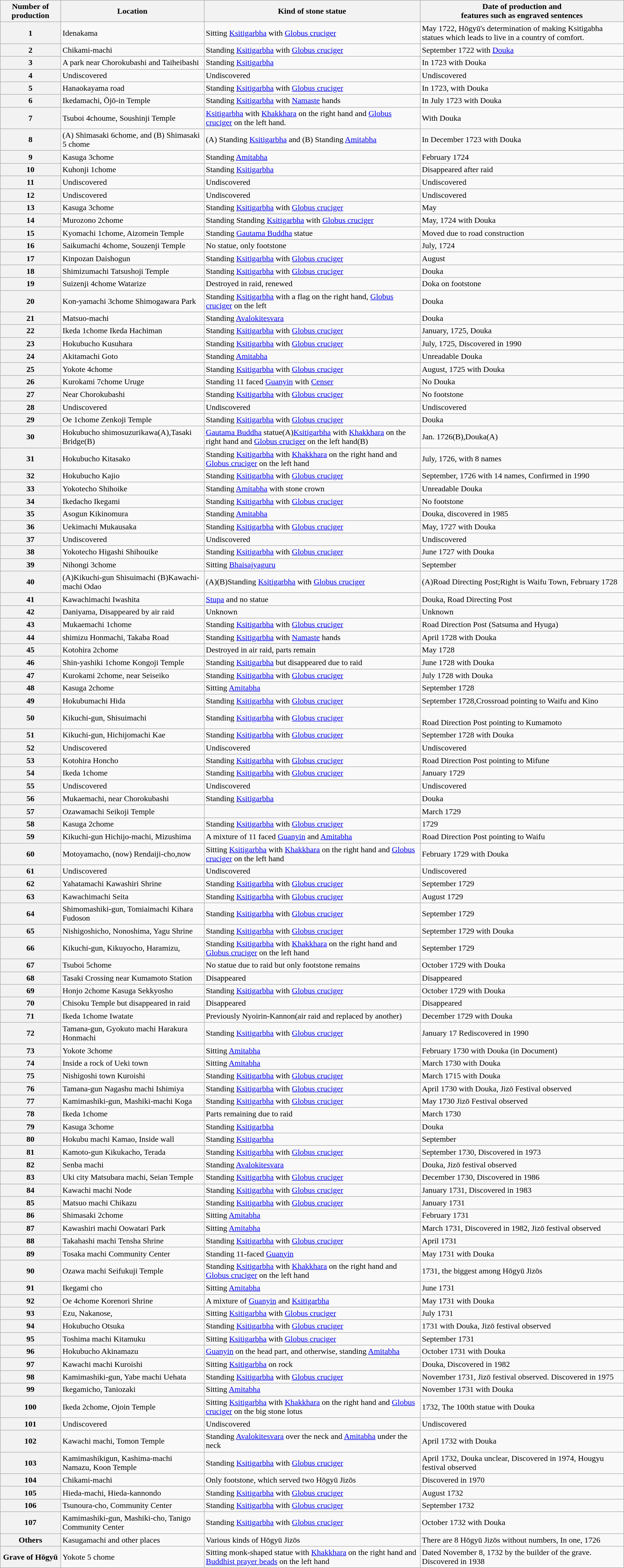<table class="wikitable" style="text-align:left">
<tr>
<th>Number of production</th>
<th>Location</th>
<th>Kind of stone statue</th>
<th>Date of production and<br>features such as engraved sentences</th>
</tr>
<tr>
<th>1</th>
<td>Idenakama</td>
<td>Sitting <a href='#'>Ksitigarbha</a> with <a href='#'>Globus cruciger</a></td>
<td>May 1722, Hōgyū's determination of making Ksitigabha statues which leads to live in a country of comfort.</td>
</tr>
<tr>
<th>2</th>
<td>Chikami-machi</td>
<td>Standing <a href='#'>Ksitigarbha</a> with <a href='#'>Globus cruciger</a></td>
<td>September 1722 with <a href='#'>Douka</a></td>
</tr>
<tr>
<th>3</th>
<td>A park near Chorokubashi and Taiheibashi</td>
<td>Standing <a href='#'>Ksitigarbha</a></td>
<td>In 1723 with Douka</td>
</tr>
<tr>
<th>4</th>
<td>Undiscovered</td>
<td>Undiscovered</td>
<td>Undiscovered</td>
</tr>
<tr>
<th>5</th>
<td>Hanaokayama road</td>
<td>Standing <a href='#'>Ksitigarbha</a> with <a href='#'>Globus cruciger</a></td>
<td>In 1723, with Douka</td>
</tr>
<tr>
<th>6</th>
<td>Ikedamachi, Ōjō-in Temple</td>
<td>Standing <a href='#'>Ksitigarbha</a> with <a href='#'>Namaste</a> hands</td>
<td>In July 1723 with Douka</td>
</tr>
<tr>
<th>7</th>
<td>Tsuboi 4choume, Soushinji Temple</td>
<td><a href='#'>Ksitigarbha</a> with <a href='#'>Khakkhara</a> on the right hand and <a href='#'>Globus cruciger</a> on the left hand.</td>
<td>With Douka</td>
</tr>
<tr>
<th>8</th>
<td>(A) Shimasaki 6chome, and (B) Shimasaki 5 chome</td>
<td>(A) Standing <a href='#'>Ksitigarbha</a> and (B) Standing <a href='#'>Amitabha</a></td>
<td>In December 1723 with Douka</td>
</tr>
<tr>
<th>9</th>
<td>Kasuga 3chome</td>
<td>Standing <a href='#'>Amitabha</a></td>
<td>February 1724</td>
</tr>
<tr>
<th>10</th>
<td>Kuhonji 1chome</td>
<td>Standing  <a href='#'>Ksitigarbha</a></td>
<td>Disappeared after raid</td>
</tr>
<tr>
<th>11</th>
<td>Undiscovered</td>
<td>Undiscovered</td>
<td>Undiscovered</td>
</tr>
<tr>
<th>12</th>
<td>Undiscovered</td>
<td>Undiscovered</td>
<td>Undiscovered</td>
</tr>
<tr>
<th>13</th>
<td>Kasuga 3chome</td>
<td>Standing <a href='#'>Ksitigarbha</a> with <a href='#'>Globus cruciger</a></td>
<td>May</td>
</tr>
<tr>
<th>14</th>
<td>Murozono 2chome</td>
<td>Standing Standing <a href='#'>Ksitigarbha</a> with <a href='#'>Globus cruciger</a></td>
<td>May, 1724 with Douka</td>
</tr>
<tr>
<th>15</th>
<td>Kyomachi 1chome, Aizomein Temple</td>
<td>Standing <a href='#'>Gautama Buddha</a> statue</td>
<td>Moved due to road construction</td>
</tr>
<tr>
<th>16</th>
<td>Saikumachi 4chome, Souzenji Temple</td>
<td>No statue, only footstone</td>
<td>July, 1724</td>
</tr>
<tr>
<th>17</th>
<td>Kinpozan Daishogun</td>
<td>Standing <a href='#'>Ksitigarbha</a> with <a href='#'>Globus cruciger</a></td>
<td>August</td>
</tr>
<tr>
<th>18</th>
<td>Shimizumachi Tatsushoji Temple</td>
<td>Standing <a href='#'>Ksitigarbha</a> with <a href='#'>Globus cruciger</a></td>
<td>Douka</td>
</tr>
<tr>
<th>19</th>
<td>Suizenji 4chome Watarize</td>
<td>Destroyed in raid, renewed</td>
<td>Doka on footstone</td>
</tr>
<tr>
<th>20</th>
<td>Kon-yamachi 3chome Shimogawara Park</td>
<td>Standing <a href='#'>Ksitigarbha</a> with a flag on the right hand, <a href='#'>Globus cruciger</a> on the left</td>
<td>Douka</td>
</tr>
<tr>
<th>21</th>
<td>Matsuo-machi</td>
<td>Standing <a href='#'>Avalokitesvara</a></td>
<td>Douka</td>
</tr>
<tr>
<th>22</th>
<td>Ikeda 1chome Ikeda Hachiman</td>
<td>Standing <a href='#'>Ksitigarbha</a> with <a href='#'>Globus cruciger</a></td>
<td>January, 1725, Douka</td>
</tr>
<tr>
<th>23</th>
<td>Hokubucho Kusuhara</td>
<td>Standing <a href='#'>Ksitigarbha</a> with <a href='#'>Globus cruciger</a></td>
<td>July, 1725, Discovered in 1990</td>
</tr>
<tr>
<th>24</th>
<td>Akitamachi Goto</td>
<td>Standing <a href='#'>Amitabha</a></td>
<td>Unreadable Douka</td>
</tr>
<tr>
<th>25</th>
<td>Yokote 4chome</td>
<td>Standing <a href='#'>Ksitigarbha</a> with <a href='#'>Globus cruciger</a></td>
<td>August, 1725 with Douka</td>
</tr>
<tr>
<th>26</th>
<td>Kurokami 7chome Uruge</td>
<td>Standing 11 faced <a href='#'>Guanyin</a> with <a href='#'>Censer</a></td>
<td>No Douka</td>
</tr>
<tr>
<th>27</th>
<td>Near Chorokubashi</td>
<td>Standing <a href='#'>Ksitigarbha</a> with <a href='#'>Globus cruciger</a></td>
<td>No footstone</td>
</tr>
<tr>
<th>28</th>
<td>Undiscovered</td>
<td>Undiscovered</td>
<td>Undiscovered</td>
</tr>
<tr>
<th>29</th>
<td>Oe 1chome Zenkoji Temple</td>
<td>Standing <a href='#'>Ksitigarbha</a> with <a href='#'>Globus cruciger</a></td>
<td>Douka</td>
</tr>
<tr>
<th>30</th>
<td>Hokubucho shimosuzurikawa(A),Tasaki Bridge(B)</td>
<td><a href='#'>Gautama Buddha</a> statue(A)<a href='#'>Ksitigarbha</a> with <a href='#'>Khakkhara</a> on the right hand and <a href='#'>Globus cruciger</a> on the left hand(B)</td>
<td>Jan. 1726(B),Douka(A)</td>
</tr>
<tr>
<th>31</th>
<td>Hokubucho Kitasako</td>
<td>Standing <a href='#'>Ksitigarbha</a> with <a href='#'>Khakkhara</a> on the right hand and <a href='#'>Globus cruciger</a> on the left hand</td>
<td>July, 1726, with 8 names</td>
</tr>
<tr>
<th>32</th>
<td>Hokubucho Kajio</td>
<td>Standing <a href='#'>Ksitigarbha</a> with <a href='#'>Globus cruciger</a></td>
<td>September, 1726 with 14 names, Confirmed in 1990</td>
</tr>
<tr>
<th>33</th>
<td>Yokotecho Shihoike</td>
<td>Standing <a href='#'>Amitabha</a> with stone crown</td>
<td>Unreadable Douka</td>
</tr>
<tr>
<th>34</th>
<td>Ikedacho Ikegami</td>
<td>Standing <a href='#'>Ksitigarbha</a> with <a href='#'>Globus cruciger</a></td>
<td>No footstone</td>
</tr>
<tr>
<th>35</th>
<td>Asogun Kikinomura</td>
<td>Standing <a href='#'>Amitabha</a></td>
<td>Douka, discovered in 1985</td>
</tr>
<tr>
<th>36</th>
<td>Uekimachi Mukausaka</td>
<td>Standing <a href='#'>Ksitigarbha</a> with <a href='#'>Globus cruciger</a></td>
<td>May, 1727 with Douka</td>
</tr>
<tr>
<th>37</th>
<td>Undiscovered</td>
<td>Undiscovered</td>
<td>Undiscovered</td>
</tr>
<tr>
<th>38</th>
<td>Yokotecho Higashi Shihouike</td>
<td>Standing <a href='#'>Ksitigarbha</a> with <a href='#'>Globus cruciger</a></td>
<td>June 1727 with Douka</td>
</tr>
<tr>
<th>39</th>
<td>Nihongi 3chome</td>
<td>Sitting <a href='#'>Bhaisajyaguru</a></td>
<td>September</td>
</tr>
<tr>
<th>40</th>
<td>(A)Kikuchi-gun Shisuimachi (B)Kawachi-machi Odao</td>
<td>(A)(B)Standing <a href='#'>Ksitigarbha</a> with <a href='#'>Globus cruciger</a></td>
<td>(A)Road Directing Post;Right is Waifu Town, February 1728</td>
</tr>
<tr>
<th>41</th>
<td>Kawachimachi Iwashita</td>
<td><a href='#'>Stupa</a> and no statue</td>
<td>Douka, Road Directing Post</td>
</tr>
<tr>
<th>42</th>
<td>Daniyama, Disappeared by air raid</td>
<td>Unknown</td>
<td>Unknown</td>
</tr>
<tr>
<th>43</th>
<td>Mukaemachi 1chome</td>
<td>Standing <a href='#'>Ksitigarbha</a> with <a href='#'>Globus cruciger</a></td>
<td>Road Direction Post (Satsuma and Hyuga)</td>
</tr>
<tr>
<th>44</th>
<td>shimizu Honmachi, Takaba Road</td>
<td>Standing <a href='#'>Ksitigarbha</a> with <a href='#'>Namaste</a> hands</td>
<td>April 1728 with Douka</td>
</tr>
<tr>
<th>45</th>
<td>Kotohira 2chome</td>
<td>Destroyed in air raid, parts remain</td>
<td>May 1728</td>
</tr>
<tr>
<th>46</th>
<td>Shin-yashiki 1chome Kongoji Temple</td>
<td>Standing <a href='#'>Ksitigarbha</a> but disappeared due to raid</td>
<td>June 1728 with Douka</td>
</tr>
<tr>
<th>47</th>
<td>Kurokami 2chome, near Seiseiko</td>
<td>Standing <a href='#'>Ksitigarbha</a> with <a href='#'>Globus cruciger</a></td>
<td>July 1728 with Douka</td>
</tr>
<tr>
<th>48</th>
<td>Kasuga 2chome</td>
<td>Sitting <a href='#'>Amitabha</a></td>
<td>September 1728</td>
</tr>
<tr>
<th>49</th>
<td>Hokubumachi Hida</td>
<td>Standing <a href='#'>Ksitigarbha</a> with <a href='#'>Globus cruciger</a></td>
<td>September 1728,Crossroad pointing to Waifu and Kino</td>
</tr>
<tr>
<th>50</th>
<td>Kikuchi-gun, Shisuimachi</td>
<td>Standing <a href='#'>Ksitigarbha</a> with <a href='#'>Globus cruciger</a></td>
<td><br>Road Direction Post pointing to Kumamoto</td>
</tr>
<tr>
<th>51</th>
<td>Kikuchi-gun, Hichijomachi Kae</td>
<td>Standing <a href='#'>Ksitigarbha</a> with <a href='#'>Globus cruciger</a></td>
<td>September 1728 with Douka</td>
</tr>
<tr>
<th>52</th>
<td>Undiscovered</td>
<td>Undiscovered</td>
<td>Undiscovered</td>
</tr>
<tr>
<th>53</th>
<td>Kotohira Honcho</td>
<td>Standing <a href='#'>Ksitigarbha</a> with <a href='#'>Globus cruciger</a></td>
<td>Road Direction Post pointing to Mifune</td>
</tr>
<tr>
<th>54</th>
<td>Ikeda 1chome</td>
<td>Standing <a href='#'>Ksitigarbha</a> with <a href='#'>Globus cruciger</a></td>
<td>January 1729</td>
</tr>
<tr>
<th>55</th>
<td>Undiscovered</td>
<td>Undiscovered</td>
<td>Undiscovered</td>
</tr>
<tr>
<th>56</th>
<td>Mukaemachi, near Chorokubashi</td>
<td>Standing <a href='#'>Ksitigarbha</a></td>
<td>Douka</td>
</tr>
<tr>
<th>57</th>
<td>Ozawamachi Seikoji Temple</td>
<td Standing ></td>
<td>March 1729</td>
</tr>
<tr>
<th>58</th>
<td>Kasuga 2chome</td>
<td>Standing <a href='#'>Ksitigarbha</a> with <a href='#'>Globus cruciger</a></td>
<td>1729</td>
</tr>
<tr>
<th>59</th>
<td>Kikuchi-gun Hichijo-machi, Mizushima</td>
<td>A mixture of 11 faced <a href='#'>Guanyin</a> and <a href='#'>Amitabha</a></td>
<td>Road Direction Post pointing to Waifu</td>
</tr>
<tr>
<th>60</th>
<td>Motoyamacho, (now) Rendaiji-cho,now</td>
<td>Sitting <a href='#'>Ksitigarbha</a> with <a href='#'>Khakkhara</a> on the right hand and <a href='#'>Globus cruciger</a> on the left hand</td>
<td>February 1729 with Douka</td>
</tr>
<tr>
<th>61</th>
<td>Undiscovered</td>
<td>Undiscovered</td>
<td>Undiscovered</td>
</tr>
<tr>
<th>62</th>
<td>Yahatamachi Kawashiri Shrine</td>
<td>Standing <a href='#'>Ksitigarbha</a> with <a href='#'>Globus cruciger</a></td>
<td>September 1729</td>
</tr>
<tr>
<th>63</th>
<td>Kawachimachi Seita</td>
<td>Standing <a href='#'>Ksitigarbha</a> with <a href='#'>Globus cruciger</a></td>
<td>August 1729</td>
</tr>
<tr>
<th>64</th>
<td>Shimomashiki-gun, Tomiaimachi Kihara Fudoson</td>
<td>Standing <a href='#'>Ksitigarbha</a> with <a href='#'>Globus cruciger</a></td>
<td>September 1729</td>
</tr>
<tr>
<th>65</th>
<td>Nishigoshicho, Nonoshima, Yagu Shrine</td>
<td>Standing <a href='#'>Ksitigarbha</a> with <a href='#'>Globus cruciger</a></td>
<td>September 1729 with Douka</td>
</tr>
<tr>
<th>66</th>
<td>Kikuchi-gun, Kikuyocho, Haramizu,</td>
<td>Standing <a href='#'>Ksitigarbha</a> with <a href='#'>Khakkhara</a> on the right hand and <a href='#'>Globus cruciger</a> on the left hand</td>
<td>September 1729</td>
</tr>
<tr>
<th>67</th>
<td>Tsuboi 5chome</td>
<td>No statue due to raid but only footstone remains</td>
<td>October 1729 with Douka</td>
</tr>
<tr>
<th>68</th>
<td>Tasaki Crossing near Kumamoto Station</td>
<td>Disappeared</td>
<td>Disappeared</td>
</tr>
<tr>
<th>69</th>
<td>Honjo 2chome Kasuga Sekkyosho</td>
<td>Standing <a href='#'>Ksitigarbha</a> with <a href='#'>Globus cruciger</a></td>
<td>October 1729 with Douka</td>
</tr>
<tr>
<th>70</th>
<td>Chisoku Temple but disappeared in raid</td>
<td>Disappeared</td>
<td>Disappeared</td>
</tr>
<tr>
<th>71</th>
<td>Ikeda 1chome Iwatate</td>
<td>Previously Nyoirin-Kannon(air raid and replaced by another)</td>
<td>December 1729 with Douka</td>
</tr>
<tr>
<th>72</th>
<td>Tamana-gun, Gyokuto machi Harakura Honmachi</td>
<td>Standing <a href='#'>Ksitigarbha</a> with <a href='#'>Globus cruciger</a></td>
<td>January 17 Rediscovered in 1990</td>
</tr>
<tr>
<th>73</th>
<td>Yokote 3chome</td>
<td>Sitting <a href='#'>Amitabha</a></td>
<td>February 1730 with Douka (in Document)</td>
</tr>
<tr>
<th>74</th>
<td>Inside a rock of Ueki town</td>
<td>Sitting <a href='#'>Amitabha</a></td>
<td>March 1730 with Douka</td>
</tr>
<tr>
<th>75</th>
<td>Nishigoshi town Kuroishi</td>
<td>Standing <a href='#'>Ksitigarbha</a> with <a href='#'>Globus cruciger</a></td>
<td>March 1715 with Douka</td>
</tr>
<tr>
<th>76</th>
<td>Tamana-gun Nagashu machi Ishimiya</td>
<td>Standing <a href='#'>Ksitigarbha</a> with <a href='#'>Globus cruciger</a></td>
<td>April 1730 with Douka, Jizō Festival observed</td>
</tr>
<tr>
<th>77</th>
<td>Kamimashiki-gun, Mashiki-machi Koga</td>
<td>Standing <a href='#'>Ksitigarbha</a> with <a href='#'>Globus cruciger</a></td>
<td>May 1730 Jizō Festival observed</td>
</tr>
<tr>
<th>78</th>
<td>Ikeda 1chome</td>
<td>Parts remaining due to raid</td>
<td>March 1730</td>
</tr>
<tr>
<th>79</th>
<td>Kasuga 3chome</td>
<td>Standing <a href='#'>Ksitigarbha</a></td>
<td>Douka</td>
</tr>
<tr>
<th>80</th>
<td>Hokubu machi Kamao, Inside wall</td>
<td>Standing <a href='#'>Ksitigarbha</a></td>
<td>September</td>
</tr>
<tr>
<th>81</th>
<td>Kamoto-gun Kikukacho, Terada</td>
<td>Standing <a href='#'>Ksitigarbha</a> with <a href='#'>Globus cruciger</a></td>
<td>September 1730, Discovered in 1973</td>
</tr>
<tr>
<th>82</th>
<td>Senba machi</td>
<td>Standing <a href='#'>Avalokitesvara</a></td>
<td>Douka, Jizō festival observed</td>
</tr>
<tr>
<th>83</th>
<td>Uki city Matsubara machi, Seian Temple</td>
<td>Standing <a href='#'>Ksitigarbha</a> with <a href='#'>Globus cruciger</a></td>
<td>December 1730, Discovered in 1986</td>
</tr>
<tr>
<th>84</th>
<td>Kawachi machi Node</td>
<td>Standing <a href='#'>Ksitigarbha</a> with <a href='#'>Globus cruciger</a></td>
<td>January 1731, Discovered in 1983</td>
</tr>
<tr>
<th>85</th>
<td>Matsuo machi Chikazu</td>
<td>Standing <a href='#'>Ksitigarbha</a> with <a href='#'>Globus cruciger</a></td>
<td>January 1731</td>
</tr>
<tr>
<th>86</th>
<td>Shimasaki 2chome</td>
<td>Sitting <a href='#'>Amitabha</a></td>
<td>February 1731</td>
</tr>
<tr>
<th>87</th>
<td>Kawashiri machi Oowatari Park</td>
<td>Sitting <a href='#'>Amitabha</a></td>
<td>March 1731, Discovered in 1982, Jizō festival observed</td>
</tr>
<tr>
<th>88</th>
<td>Takahashi machi Tensha Shrine</td>
<td>Standing <a href='#'>Ksitigarbha</a> with <a href='#'>Globus cruciger</a></td>
<td>April 1731</td>
</tr>
<tr>
<th>89</th>
<td>Tosaka machi Community Center</td>
<td>Standing 11-faced  <a href='#'>Guanyin</a></td>
<td>May 1731 with Douka</td>
</tr>
<tr>
<th>90</th>
<td>Ozawa machi Seifukuji Temple</td>
<td>Standing <a href='#'>Ksitigarbha</a> with <a href='#'>Khakkhara</a> on the right hand and <a href='#'>Globus cruciger</a> on the left hand</td>
<td>1731, the biggest among Hōgyū Jizōs</td>
</tr>
<tr>
<th>91</th>
<td>Ikegami cho</td>
<td>Sitting <a href='#'>Amitabha</a></td>
<td>June 1731</td>
</tr>
<tr>
<th>92</th>
<td>Oe 4chome Korenori Shrine</td>
<td>A mixture of <a href='#'>Guanyin</a> and <a href='#'>Ksitigarbha</a></td>
<td>May 1731 with Douka</td>
</tr>
<tr>
<th>93</th>
<td>Ezu, Nakanose,</td>
<td>Sitting <a href='#'>Ksitigarbha</a> with <a href='#'>Globus cruciger</a></td>
<td>July 1731</td>
</tr>
<tr>
<th>94</th>
<td>Hokubucho Otsuka</td>
<td>Standing <a href='#'>Ksitigarbha</a> with <a href='#'>Globus cruciger</a></td>
<td>1731 with Douka, Jizō festival observed</td>
</tr>
<tr>
<th>95</th>
<td>Toshima machi Kitamuku</td>
<td>Sitting <a href='#'>Ksitigarbha</a> with <a href='#'>Globus cruciger</a></td>
<td>September 1731</td>
</tr>
<tr>
<th>96</th>
<td>Hokubucho Akinamazu</td>
<td><a href='#'>Guanyin</a> on the head part, and otherwise, standing <a href='#'>Amitabha</a></td>
<td>October 1731 with Douka</td>
</tr>
<tr>
<th>97</th>
<td>Kawachi machi Kuroishi</td>
<td>Sitting <a href='#'>Ksitigarbha</a> on rock</td>
<td>Douka, Discovered in 1982</td>
</tr>
<tr>
<th>98</th>
<td>Kamimashiki-gun, Yabe machi Uehata</td>
<td>Standing <a href='#'>Ksitigarbha</a> with <a href='#'>Globus cruciger</a></td>
<td>November 1731, Jizō festival observed. Discovered in 1975</td>
</tr>
<tr>
<th>99</th>
<td>Ikegamicho, Taniozaki</td>
<td>Sitting <a href='#'>Amitabha</a></td>
<td>November 1731 with Douka</td>
</tr>
<tr>
<th>100</th>
<td>Ikeda 2chome, Ojoin Temple</td>
<td>Sitting <a href='#'>Ksitigarbha</a> with <a href='#'>Khakkhara</a> on the right hand and <a href='#'>Globus cruciger</a> on the big stone lotus</td>
<td>1732, The 100th statue with Douka</td>
</tr>
<tr>
<th>101</th>
<td>Undiscovered</td>
<td>Undiscovered</td>
<td>Undiscovered</td>
</tr>
<tr>
<th>102</th>
<td>Kawachi machi, Tomon Temple</td>
<td>Standing <a href='#'>Avalokitesvara</a> over the neck and <a href='#'>Amitabha</a> under the neck</td>
<td>April 1732 with Douka</td>
</tr>
<tr>
<th>103</th>
<td>Kamimashikigun, Kashima-machi Namazu, Koon Temple</td>
<td>Standing <a href='#'>Ksitigarbha</a> with <a href='#'>Globus cruciger</a></td>
<td>April 1732, Douka unclear, Discovered in 1974, Hougyu festival observed</td>
</tr>
<tr>
<th>104</th>
<td>Chikami-machi</td>
<td>Only footstone, which served two Hōgyū Jizōs</td>
<td>Discovered in 1970</td>
</tr>
<tr>
<th>105</th>
<td>Hieda-machi, Hieda-kannondo</td>
<td>Standing <a href='#'>Ksitigarbha</a> with <a href='#'>Globus cruciger</a></td>
<td>August 1732</td>
</tr>
<tr>
<th>106</th>
<td>Tsunoura-cho, Community Center</td>
<td>Standing <a href='#'>Ksitigarbha</a> with <a href='#'>Globus cruciger</a></td>
<td>September 1732</td>
</tr>
<tr>
<th>107</th>
<td>Kamimashiki-gun, Mashiki-cho, Tanigo Community Center</td>
<td>Standing <a href='#'>Ksitigarbha</a> with <a href='#'>Globus cruciger</a></td>
<td>October 1732 with Douka</td>
</tr>
<tr>
<th>Others</th>
<td>Kasugamachi and other places</td>
<td>Various kinds of Hōgyū Jizōs</td>
<td>There are 8 Hōgyū Jizōs without numbers, In one, 1726</td>
</tr>
<tr>
<th>Grave of Hōgyū</th>
<td>Yokote 5 chome</td>
<td>Sitting monk-shaped statue with <a href='#'>Khakkhara</a> on the right hand and <a href='#'>Buddhist prayer beads</a> on the left hand</td>
<td>Dated November 8, 1732 by the builder of the grave. Discovered in 1938</td>
</tr>
</table>
